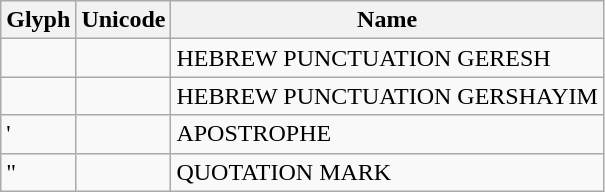<table class="wikitable">
<tr>
<th>Glyph</th>
<th>Unicode</th>
<th>Name</th>
</tr>
<tr>
<td></td>
<td></td>
<td>HEBREW PUNCTUATION GERESH</td>
</tr>
<tr>
<td></td>
<td></td>
<td>HEBREW PUNCTUATION GERSHAYIM</td>
</tr>
<tr>
<td><span>'</span></td>
<td></td>
<td>APOSTROPHE</td>
</tr>
<tr>
<td><span>"</span></td>
<td></td>
<td>QUOTATION MARK</td>
</tr>
</table>
